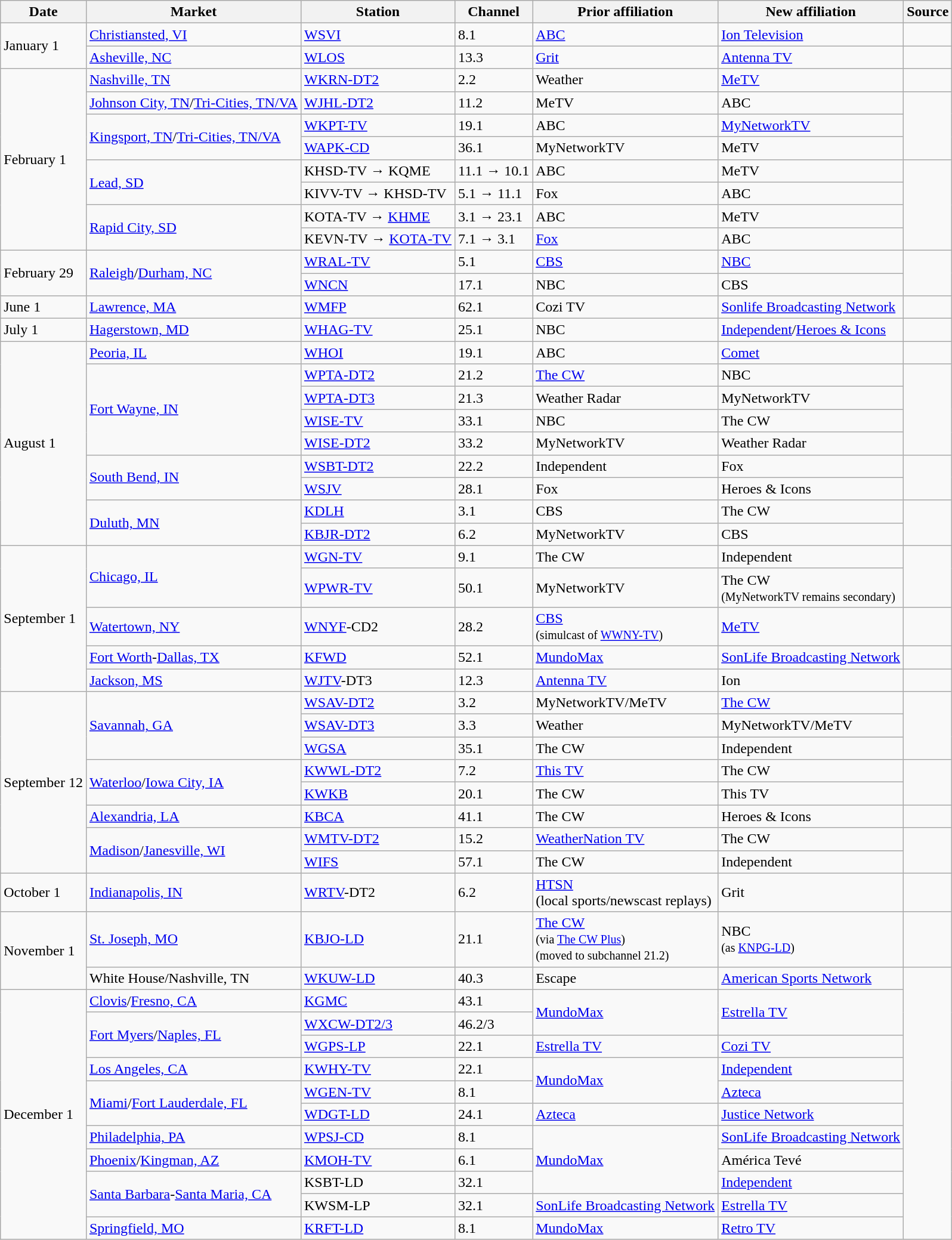<table class="wikitable">
<tr>
<th>Date</th>
<th>Market</th>
<th>Station</th>
<th>Channel</th>
<th>Prior affiliation</th>
<th>New affiliation</th>
<th>Source</th>
</tr>
<tr>
<td rowspan="2">January 1</td>
<td><a href='#'>Christiansted, VI</a></td>
<td><a href='#'>WSVI</a></td>
<td>8.1</td>
<td><a href='#'>ABC</a></td>
<td><a href='#'>Ion Television</a></td>
<td></td>
</tr>
<tr>
<td><a href='#'>Asheville, NC</a></td>
<td><a href='#'>WLOS</a></td>
<td>13.3</td>
<td><a href='#'>Grit</a></td>
<td><a href='#'>Antenna TV</a></td>
<td></td>
</tr>
<tr>
<td rowspan="8">February 1</td>
<td "><a href='#'>Nashville, TN</a></td>
<td><a href='#'>WKRN-DT2</a></td>
<td>2.2</td>
<td>Weather</td>
<td><a href='#'>MeTV</a></td>
<td "></td>
</tr>
<tr>
<td><a href='#'>Johnson City, TN</a>/<a href='#'>Tri-Cities, TN/VA</a></td>
<td><a href='#'>WJHL-DT2</a></td>
<td>11.2</td>
<td>MeTV</td>
<td>ABC</td>
<td rowspan="3"></td>
</tr>
<tr>
<td rowspan="2"><a href='#'>Kingsport, TN</a>/<a href='#'>Tri-Cities, TN/VA</a></td>
<td><a href='#'>WKPT-TV</a></td>
<td>19.1</td>
<td>ABC</td>
<td><a href='#'>MyNetworkTV</a></td>
</tr>
<tr>
<td><a href='#'>WAPK-CD</a></td>
<td>36.1</td>
<td>MyNetworkTV</td>
<td>MeTV</td>
</tr>
<tr>
<td rowspan="2"><a href='#'>Lead, SD</a></td>
<td>KHSD-TV → KQME</td>
<td>11.1 → 10.1</td>
<td>ABC</td>
<td>MeTV</td>
<td rowspan="4"></td>
</tr>
<tr>
<td>KIVV-TV → KHSD-TV</td>
<td>5.1 → 11.1</td>
<td>Fox</td>
<td>ABC</td>
</tr>
<tr>
<td rowspan="2"><a href='#'>Rapid City, SD</a></td>
<td>KOTA-TV → <a href='#'>KHME</a></td>
<td>3.1 → 23.1</td>
<td>ABC</td>
<td>MeTV</td>
</tr>
<tr>
<td>KEVN-TV → <a href='#'>KOTA-TV</a></td>
<td>7.1 → 3.1</td>
<td><a href='#'>Fox</a></td>
<td>ABC</td>
</tr>
<tr>
<td rowspan="2">February 29</td>
<td rowspan="2"><a href='#'>Raleigh</a>/<a href='#'>Durham, NC</a></td>
<td><a href='#'>WRAL-TV</a></td>
<td>5.1</td>
<td><a href='#'>CBS</a></td>
<td><a href='#'>NBC</a></td>
<td rowspan="2"></td>
</tr>
<tr>
<td><a href='#'>WNCN</a></td>
<td>17.1</td>
<td>NBC</td>
<td>CBS</td>
</tr>
<tr>
<td>June 1</td>
<td><a href='#'>Lawrence, MA</a></td>
<td><a href='#'>WMFP</a></td>
<td>62.1</td>
<td>Cozi TV</td>
<td><a href='#'>Sonlife Broadcasting Network</a></td>
<td></td>
</tr>
<tr>
<td>July 1</td>
<td><a href='#'>Hagerstown, MD</a></td>
<td><a href='#'>WHAG-TV</a></td>
<td>25.1</td>
<td>NBC</td>
<td><a href='#'>Independent</a>/<a href='#'>Heroes & Icons</a></td>
<td></td>
</tr>
<tr>
<td rowspan="9">August 1</td>
<td><a href='#'>Peoria, IL</a></td>
<td><a href='#'>WHOI</a></td>
<td>19.1</td>
<td>ABC</td>
<td><a href='#'>Comet</a></td>
<td></td>
</tr>
<tr>
<td rowspan="4"><a href='#'>Fort Wayne, IN</a></td>
<td><a href='#'>WPTA-DT2</a></td>
<td>21.2</td>
<td><a href='#'>The CW</a></td>
<td>NBC</td>
<td rowspan="4"></td>
</tr>
<tr>
<td><a href='#'>WPTA-DT3</a></td>
<td>21.3</td>
<td>Weather Radar</td>
<td>MyNetworkTV</td>
</tr>
<tr>
<td><a href='#'>WISE-TV</a></td>
<td>33.1</td>
<td>NBC</td>
<td>The CW</td>
</tr>
<tr>
<td><a href='#'>WISE-DT2</a></td>
<td>33.2</td>
<td>MyNetworkTV</td>
<td>Weather Radar</td>
</tr>
<tr>
<td rowspan=2><a href='#'>South Bend, IN</a></td>
<td><a href='#'>WSBT-DT2</a></td>
<td>22.2</td>
<td>Independent</td>
<td>Fox</td>
<td rowspan=2></td>
</tr>
<tr>
<td><a href='#'>WSJV</a></td>
<td>28.1</td>
<td>Fox</td>
<td>Heroes & Icons</td>
</tr>
<tr>
<td rowspan=2><a href='#'>Duluth, MN</a></td>
<td><a href='#'>KDLH</a></td>
<td>3.1</td>
<td>CBS</td>
<td>The CW</td>
<td rowspan=2></td>
</tr>
<tr>
<td><a href='#'>KBJR-DT2</a></td>
<td>6.2</td>
<td>MyNetworkTV</td>
<td>CBS</td>
</tr>
<tr>
<td rowspan=5>September 1</td>
<td rowspan=2><a href='#'>Chicago, IL</a></td>
<td><a href='#'>WGN-TV</a></td>
<td>9.1</td>
<td>The CW</td>
<td>Independent</td>
<td rowspan=2></td>
</tr>
<tr>
<td><a href='#'>WPWR-TV</a></td>
<td>50.1</td>
<td>MyNetworkTV</td>
<td>The CW<br><small>(MyNetworkTV remains secondary)</small></td>
</tr>
<tr>
<td><a href='#'>Watertown, NY</a></td>
<td><a href='#'>WNYF</a>-CD2</td>
<td>28.2</td>
<td><a href='#'>CBS</a><br><small>(simulcast of <a href='#'>WWNY-TV</a>)</small></td>
<td><a href='#'>MeTV</a></td>
<td></td>
</tr>
<tr>
<td><a href='#'>Fort Worth</a>-<a href='#'>Dallas, TX</a></td>
<td><a href='#'>KFWD</a></td>
<td>52.1</td>
<td><a href='#'>MundoMax</a></td>
<td><a href='#'>SonLife Broadcasting Network</a></td>
<td></td>
</tr>
<tr>
<td><a href='#'>Jackson, MS</a></td>
<td><a href='#'>WJTV</a>-DT3</td>
<td>12.3</td>
<td><a href='#'>Antenna TV</a></td>
<td>Ion</td>
<td></td>
</tr>
<tr>
<td rowspan="8">September 12</td>
<td rowspan="3"><a href='#'>Savannah, GA</a></td>
<td><a href='#'>WSAV-DT2</a></td>
<td>3.2</td>
<td>MyNetworkTV/MeTV</td>
<td><a href='#'>The CW</a></td>
<td rowspan="3"></td>
</tr>
<tr>
<td><a href='#'>WSAV-DT3</a></td>
<td>3.3</td>
<td>Weather</td>
<td>MyNetworkTV/MeTV</td>
</tr>
<tr>
<td><a href='#'>WGSA</a></td>
<td>35.1</td>
<td>The CW</td>
<td>Independent</td>
</tr>
<tr>
<td rowspan="2"><a href='#'>Waterloo</a>/<a href='#'>Iowa City, IA</a></td>
<td><a href='#'>KWWL-DT2</a></td>
<td>7.2</td>
<td><a href='#'>This TV</a></td>
<td>The CW</td>
<td rowspan=2></td>
</tr>
<tr>
<td><a href='#'>KWKB</a></td>
<td>20.1</td>
<td>The CW</td>
<td>This TV</td>
</tr>
<tr>
<td><a href='#'>Alexandria, LA</a></td>
<td><a href='#'>KBCA</a></td>
<td>41.1</td>
<td>The CW</td>
<td>Heroes & Icons</td>
<td></td>
</tr>
<tr>
<td rowspan=2><a href='#'>Madison</a>/<a href='#'>Janesville, WI</a></td>
<td><a href='#'>WMTV-DT2</a></td>
<td>15.2</td>
<td><a href='#'>WeatherNation TV</a></td>
<td>The CW</td>
<td rowspan=2></td>
</tr>
<tr>
<td><a href='#'>WIFS</a></td>
<td>57.1</td>
<td>The CW</td>
<td>Independent</td>
</tr>
<tr>
<td>October 1</td>
<td><a href='#'>Indianapolis, IN</a></td>
<td><a href='#'>WRTV</a>-DT2</td>
<td>6.2</td>
<td><a href='#'>HTSN</a><br>(local sports/newscast replays)</td>
<td>Grit</td>
<td></td>
</tr>
<tr>
<td rowspan=2>November 1</td>
<td><a href='#'>St. Joseph, MO</a></td>
<td><a href='#'>KBJO-LD</a></td>
<td>21.1</td>
<td><a href='#'>The CW</a><br><small>(via <a href='#'>The CW Plus</a>)</small><br><small>(moved to subchannel 21.2)</small></td>
<td>NBC<br><small>(as <a href='#'>KNPG-LD</a>)</small></td>
<td></td>
</tr>
<tr>
<td>White House/Nashville, TN</td>
<td><a href='#'>WKUW-LD</a></td>
<td>40.3</td>
<td>Escape</td>
<td><a href='#'>American Sports Network</a></td>
<td rowspan="12"></td>
</tr>
<tr>
<td rowspan="11">December 1</td>
<td><a href='#'>Clovis</a>/<a href='#'>Fresno, CA</a></td>
<td><a href='#'>KGMC</a></td>
<td>43.1</td>
<td rowspan="2"><a href='#'>MundoMax</a></td>
<td rowspan="2"><a href='#'>Estrella TV</a></td>
</tr>
<tr>
<td rowspan="2"><a href='#'>Fort Myers</a>/<a href='#'>Naples, FL</a></td>
<td><a href='#'>WXCW-DT2/3</a></td>
<td>46.2/3</td>
</tr>
<tr>
<td><a href='#'>WGPS-LP</a></td>
<td>22.1</td>
<td><a href='#'>Estrella TV</a></td>
<td><a href='#'>Cozi TV</a></td>
</tr>
<tr>
<td><a href='#'>Los Angeles, CA</a></td>
<td><a href='#'>KWHY-TV</a></td>
<td>22.1</td>
<td rowspan="2"><a href='#'>MundoMax</a></td>
<td><a href='#'>Independent</a></td>
</tr>
<tr>
<td rowspan="2"><a href='#'>Miami</a>/<a href='#'>Fort Lauderdale, FL</a></td>
<td><a href='#'>WGEN-TV</a></td>
<td>8.1</td>
<td><a href='#'>Azteca</a></td>
</tr>
<tr>
<td><a href='#'>WDGT-LD</a></td>
<td>24.1</td>
<td><a href='#'>Azteca</a></td>
<td><a href='#'>Justice Network</a></td>
</tr>
<tr>
<td><a href='#'>Philadelphia, PA</a></td>
<td><a href='#'>WPSJ-CD</a></td>
<td>8.1</td>
<td rowspan="3"><a href='#'>MundoMax</a></td>
<td><a href='#'>SonLife Broadcasting Network</a></td>
</tr>
<tr>
<td><a href='#'>Phoenix</a>/<a href='#'>Kingman, AZ</a></td>
<td><a href='#'>KMOH-TV</a></td>
<td>6.1</td>
<td>América Tevé</td>
</tr>
<tr>
<td rowspan="2"><a href='#'>Santa Barbara</a>-<a href='#'>Santa Maria, CA</a></td>
<td>KSBT-LD</td>
<td>32.1</td>
<td><a href='#'>Independent</a></td>
</tr>
<tr>
<td>KWSM-LP</td>
<td>32.1</td>
<td><a href='#'>SonLife Broadcasting Network</a></td>
<td><a href='#'>Estrella TV</a></td>
</tr>
<tr>
<td><a href='#'>Springfield, MO</a></td>
<td><a href='#'>KRFT-LD</a></td>
<td>8.1</td>
<td><a href='#'>MundoMax</a></td>
<td><a href='#'>Retro TV</a></td>
</tr>
</table>
